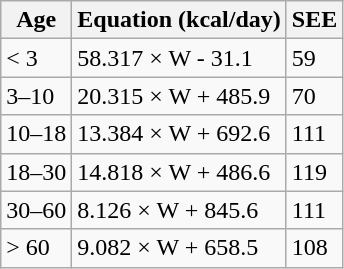<table class="wikitable">
<tr>
<th>Age</th>
<th>Equation (kcal/day)</th>
<th>SEE</th>
</tr>
<tr>
<td>< 3</td>
<td>58.317 × W - 31.1</td>
<td>59</td>
</tr>
<tr>
<td>3–10</td>
<td>20.315 × W + 485.9</td>
<td>70</td>
</tr>
<tr>
<td>10–18</td>
<td>13.384 × W + 692.6</td>
<td>111</td>
</tr>
<tr>
<td>18–30</td>
<td>14.818 × W + 486.6</td>
<td>119</td>
</tr>
<tr>
<td>30–60</td>
<td>8.126 × W + 845.6</td>
<td>111</td>
</tr>
<tr>
<td>> 60</td>
<td>9.082 × W + 658.5</td>
<td>108</td>
</tr>
</table>
